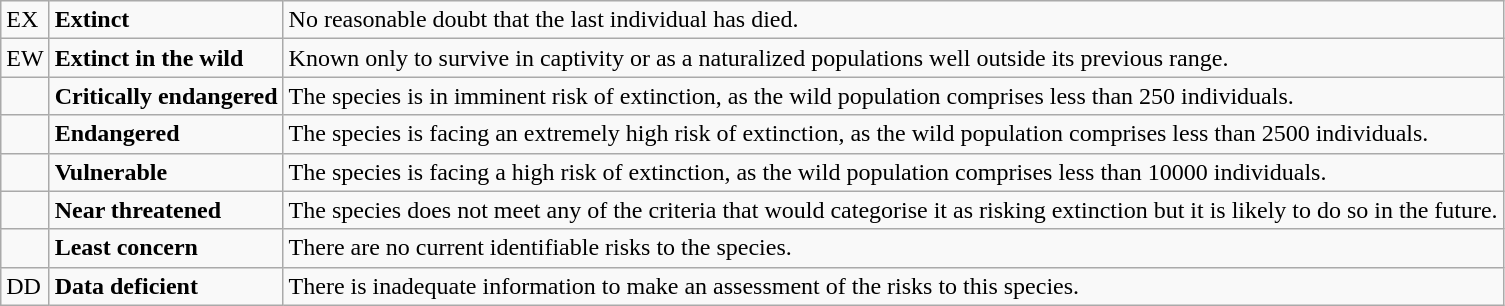<table class="wikitable" style="text-align:left">
<tr>
<td>EX</td>
<td><strong>Extinct</strong></td>
<td>No reasonable doubt that the last individual has died.</td>
</tr>
<tr>
<td>EW</td>
<td><strong>Extinct in the wild</strong></td>
<td>Known only to survive in captivity or as a naturalized populations well outside its previous range.</td>
</tr>
<tr>
<td></td>
<td><strong>Critically endangered</strong></td>
<td>The species is in imminent risk of extinction, as the wild population comprises less than 250 individuals.</td>
</tr>
<tr>
<td></td>
<td><strong>Endangered</strong></td>
<td>The species is facing an extremely high risk of extinction, as the wild population comprises less than 2500 individuals.</td>
</tr>
<tr>
<td></td>
<td><strong>Vulnerable</strong></td>
<td>The species is facing a high risk of extinction, as the wild population comprises less than 10000 individuals.</td>
</tr>
<tr>
<td></td>
<td><strong>Near threatened</strong></td>
<td>The species does not meet any of the criteria that would categorise it as risking extinction but it is likely to do so in the future.</td>
</tr>
<tr>
<td></td>
<td><strong>Least concern</strong></td>
<td>There are no current identifiable risks to the species.</td>
</tr>
<tr>
<td>DD</td>
<td><strong>Data deficient</strong></td>
<td>There is inadequate information to make an assessment of the risks to this species.</td>
</tr>
</table>
